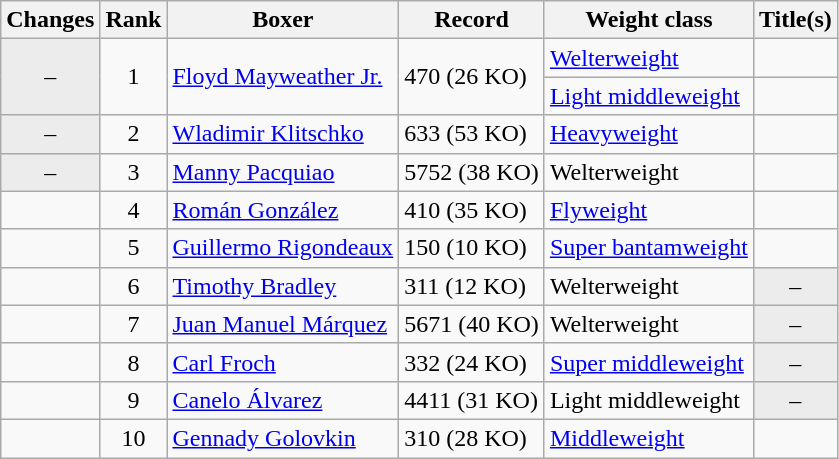<table class="wikitable ">
<tr>
<th>Changes</th>
<th>Rank</th>
<th>Boxer</th>
<th>Record</th>
<th>Weight class</th>
<th>Title(s)</th>
</tr>
<tr>
<td rowspan=2 align=center bgcolor=#ECECEC>–</td>
<td rowspan=2 align=center>1</td>
<td rowspan=2><a href='#'>Floyd Mayweather Jr.</a></td>
<td rowspan=2>470 (26 KO)</td>
<td><a href='#'>Welterweight</a></td>
<td></td>
</tr>
<tr>
<td><a href='#'>Light middleweight</a></td>
<td></td>
</tr>
<tr>
<td align=center bgcolor=#ECECEC>–</td>
<td align=center>2</td>
<td><a href='#'>Wladimir Klitschko</a></td>
<td>633 (53 KO)</td>
<td><a href='#'>Heavyweight</a></td>
<td></td>
</tr>
<tr>
<td align=center bgcolor=#ECECEC>–</td>
<td align=center>3</td>
<td><a href='#'>Manny Pacquiao</a></td>
<td>5752 (38 KO)</td>
<td>Welterweight</td>
<td></td>
</tr>
<tr>
<td align=center></td>
<td align=center>4</td>
<td><a href='#'>Román González</a></td>
<td>410 (35 KO)</td>
<td><a href='#'>Flyweight</a></td>
<td></td>
</tr>
<tr>
<td align=center></td>
<td align=center>5</td>
<td><a href='#'>Guillermo Rigondeaux</a></td>
<td>150 (10 KO)</td>
<td><a href='#'>Super bantamweight</a></td>
<td></td>
</tr>
<tr>
<td align=center></td>
<td align=center>6</td>
<td><a href='#'>Timothy Bradley</a></td>
<td>311 (12 KO)</td>
<td>Welterweight</td>
<td align=center bgcolor=#ECECEC data-sort-value="Z">–</td>
</tr>
<tr>
<td align=center></td>
<td align=center>7</td>
<td><a href='#'>Juan Manuel Márquez</a></td>
<td>5671 (40 KO)</td>
<td>Welterweight</td>
<td align=center bgcolor=#ECECEC data-sort-value="Z">–</td>
</tr>
<tr>
<td align=center></td>
<td align=center>8</td>
<td><a href='#'>Carl Froch</a></td>
<td>332 (24 KO)</td>
<td><a href='#'>Super middleweight</a></td>
<td align=center bgcolor=#ECECEC data-sort-value="Z">–</td>
</tr>
<tr>
<td align=center></td>
<td align=center>9</td>
<td><a href='#'>Canelo Álvarez</a></td>
<td>4411 (31 KO)</td>
<td>Light middleweight</td>
<td align=center bgcolor=#ECECEC data-sort-value="Z">–</td>
</tr>
<tr>
<td align=center></td>
<td align=center>10</td>
<td><a href='#'>Gennady Golovkin</a></td>
<td>310 (28 KO)</td>
<td><a href='#'>Middleweight</a></td>
<td></td>
</tr>
</table>
